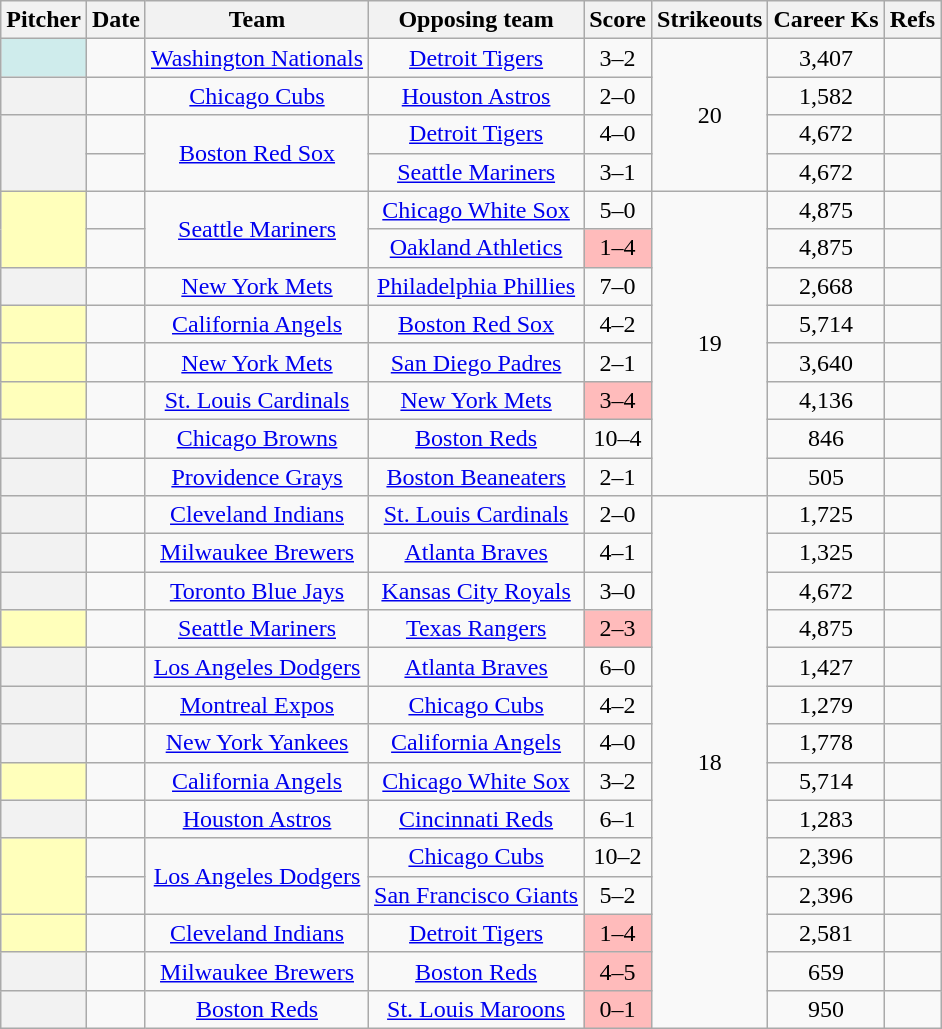<table class="wikitable sortable plainrowheaders" style="text-align:center;">
<tr>
<th scope="col">Pitcher</th>
<th scope="col">Date</th>
<th scope="col">Team</th>
<th scope="col">Opposing team</th>
<th scope="col">Score</th>
<th scope="col">Strikeouts</th>
<th scope="col">Career Ks</th>
<th scope="col" class="unsortable">Refs</th>
</tr>
<tr>
<th scope="row" style="text-align:center; background:#cfecec;"></th>
<td></td>
<td><a href='#'>Washington Nationals</a></td>
<td><a href='#'>Detroit Tigers</a></td>
<td>3–2</td>
<td rowspan="4">20</td>
<td>3,407</td>
<td></td>
</tr>
<tr>
<th scope="row" style="text-align:center"></th>
<td></td>
<td><a href='#'>Chicago Cubs</a></td>
<td><a href='#'>Houston Astros</a></td>
<td>2–0</td>
<td>1,582</td>
<td></td>
</tr>
<tr>
<th rowspan="2" scope="row" style="text-align:center"></th>
<td></td>
<td rowspan="2"><a href='#'>Boston Red Sox</a></td>
<td><a href='#'>Detroit Tigers</a></td>
<td>4–0</td>
<td>4,672</td>
<td></td>
</tr>
<tr>
<td></td>
<td><a href='#'>Seattle Mariners</a></td>
<td>3–1</td>
<td>4,672</td>
<td></td>
</tr>
<tr>
<th rowspan="2" scope="row" style="text-align:center; background:#ffb;"></th>
<td></td>
<td rowspan="2"><a href='#'>Seattle Mariners</a></td>
<td><a href='#'>Chicago White Sox</a></td>
<td>5–0</td>
<td rowspan="8">19</td>
<td>4,875</td>
<td></td>
</tr>
<tr>
<td></td>
<td><a href='#'>Oakland Athletics</a></td>
<td bgcolor="#ffbbbb">1–4</td>
<td>4,875</td>
<td></td>
</tr>
<tr>
<th scope="row" style="text-align:center"></th>
<td></td>
<td><a href='#'>New York Mets</a></td>
<td><a href='#'>Philadelphia Phillies</a></td>
<td>7–0</td>
<td>2,668</td>
<td></td>
</tr>
<tr>
<th scope="row" style="text-align:center; background:#ffb;"></th>
<td></td>
<td><a href='#'>California Angels</a></td>
<td><a href='#'>Boston Red Sox</a></td>
<td>4–2</td>
<td>5,714</td>
<td></td>
</tr>
<tr>
<th scope="row" style="text-align:center; background:#ffb;"></th>
<td></td>
<td><a href='#'>New York Mets</a></td>
<td><a href='#'>San Diego Padres</a></td>
<td>2–1</td>
<td>3,640</td>
<td></td>
</tr>
<tr>
<th scope="row" style="text-align:center; background:#ffb;"></th>
<td></td>
<td><a href='#'>St. Louis Cardinals</a></td>
<td><a href='#'>New York Mets</a></td>
<td bgcolor="#ffbbbb">3–4</td>
<td>4,136</td>
<td></td>
</tr>
<tr>
<th scope="row" style="text-align:center"></th>
<td></td>
<td><a href='#'>Chicago Browns</a></td>
<td><a href='#'>Boston Reds</a></td>
<td>10–4</td>
<td>846</td>
<td></td>
</tr>
<tr>
<th scope="row" style="text-align:center"></th>
<td></td>
<td><a href='#'>Providence Grays</a></td>
<td><a href='#'>Boston Beaneaters</a></td>
<td>2–1</td>
<td>505</td>
<td></td>
</tr>
<tr>
<th scope="row" style="text-align:center"></th>
<td></td>
<td><a href='#'>Cleveland Indians</a></td>
<td><a href='#'>St. Louis Cardinals</a></td>
<td>2–0</td>
<td rowspan="14">18</td>
<td>1,725</td>
<td></td>
</tr>
<tr>
<th scope="row" style="text-align:center"></th>
<td></td>
<td><a href='#'>Milwaukee Brewers</a></td>
<td><a href='#'>Atlanta Braves</a></td>
<td>4–1</td>
<td>1,325</td>
<td></td>
</tr>
<tr>
<th scope="row" style="text-align:center"></th>
<td></td>
<td><a href='#'>Toronto Blue Jays</a></td>
<td><a href='#'>Kansas City Royals</a></td>
<td>3–0</td>
<td>4,672</td>
<td></td>
</tr>
<tr>
<th scope="row" style="text-align:center; background:#ffb;"></th>
<td></td>
<td><a href='#'>Seattle Mariners</a></td>
<td><a href='#'>Texas Rangers</a></td>
<td bgcolor="#ffbbbb">2–3</td>
<td>4,875</td>
<td></td>
</tr>
<tr>
<th scope="row" style="text-align:center"></th>
<td></td>
<td><a href='#'>Los Angeles Dodgers</a></td>
<td><a href='#'>Atlanta Braves</a></td>
<td>6–0</td>
<td>1,427</td>
<td></td>
</tr>
<tr>
<th scope="row" style="text-align:center"></th>
<td></td>
<td><a href='#'>Montreal Expos</a></td>
<td><a href='#'>Chicago Cubs</a></td>
<td>4–2</td>
<td>1,279</td>
<td></td>
</tr>
<tr>
<th scope="row" style="text-align:center"></th>
<td></td>
<td><a href='#'>New York Yankees</a></td>
<td><a href='#'>California Angels</a></td>
<td>4–0</td>
<td>1,778</td>
<td></td>
</tr>
<tr>
<th scope="row" style="text-align:center; background:#ffb;"></th>
<td></td>
<td><a href='#'>California Angels</a></td>
<td><a href='#'>Chicago White Sox</a></td>
<td>3–2</td>
<td>5,714</td>
<td></td>
</tr>
<tr>
<th scope="row" style="text-align:center"></th>
<td></td>
<td><a href='#'>Houston Astros</a></td>
<td><a href='#'>Cincinnati Reds</a></td>
<td>6–1</td>
<td>1,283</td>
<td></td>
</tr>
<tr>
<th rowspan="2" scope="row" style="text-align:center; background:#ffb;"></th>
<td></td>
<td rowspan="2"><a href='#'>Los Angeles Dodgers</a></td>
<td><a href='#'>Chicago Cubs</a></td>
<td>10–2</td>
<td>2,396</td>
<td></td>
</tr>
<tr>
<td></td>
<td><a href='#'>San Francisco Giants</a></td>
<td>5–2</td>
<td>2,396</td>
<td></td>
</tr>
<tr>
<th scope="row" style="text-align:center; background:#ffb;"></th>
<td></td>
<td><a href='#'>Cleveland Indians</a></td>
<td><a href='#'>Detroit Tigers</a></td>
<td bgcolor="#ffbbbb">1–4</td>
<td>2,581</td>
<td></td>
</tr>
<tr>
<th scope="row" style="text-align:center"></th>
<td></td>
<td><a href='#'>Milwaukee Brewers</a></td>
<td><a href='#'>Boston Reds</a></td>
<td bgcolor="#ffbbbb">4–5</td>
<td>659</td>
<td></td>
</tr>
<tr>
<th scope="row" style="text-align:center"></th>
<td></td>
<td><a href='#'>Boston Reds</a></td>
<td><a href='#'>St. Louis Maroons</a></td>
<td bgcolor="#ffbbbb">0–1</td>
<td>950</td>
<td></td>
</tr>
</table>
